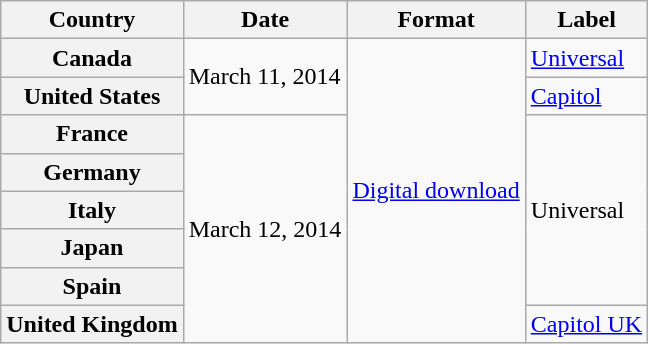<table class="wikitable plainrowheaders">
<tr>
<th scope="col">Country</th>
<th scope="col">Date</th>
<th scope="col">Format</th>
<th scope="col">Label</th>
</tr>
<tr>
<th scope="row">Canada</th>
<td rowspan="2">March 11, 2014</td>
<td rowspan="8"><a href='#'>Digital download</a></td>
<td><a href='#'>Universal</a></td>
</tr>
<tr>
<th scope="row">United States</th>
<td><a href='#'>Capitol</a></td>
</tr>
<tr>
<th scope="row">France</th>
<td rowspan="6">March 12, 2014</td>
<td rowspan="5">Universal</td>
</tr>
<tr>
<th scope="row">Germany</th>
</tr>
<tr>
<th scope="row">Italy</th>
</tr>
<tr>
<th scope="row">Japan</th>
</tr>
<tr>
<th scope="row">Spain</th>
</tr>
<tr>
<th scope="row">United Kingdom</th>
<td><a href='#'>Capitol UK</a></td>
</tr>
</table>
